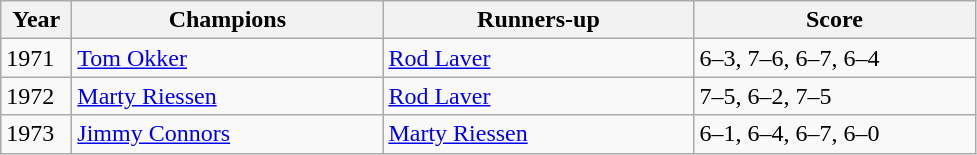<table class="wikitable">
<tr>
<th style="width:40px">Year</th>
<th style="width:200px">Champions</th>
<th style="width:200px">Runners-up</th>
<th style="width:180px" class="unsortable">Score</th>
</tr>
<tr>
<td>1971</td>
<td> <a href='#'>Tom Okker</a></td>
<td> <a href='#'>Rod Laver</a></td>
<td>6–3, 7–6, 6–7, 6–4</td>
</tr>
<tr>
<td>1972</td>
<td> <a href='#'>Marty Riessen</a></td>
<td> <a href='#'>Rod Laver</a></td>
<td>7–5, 6–2, 7–5</td>
</tr>
<tr>
<td>1973</td>
<td> <a href='#'>Jimmy Connors</a></td>
<td> <a href='#'>Marty Riessen</a></td>
<td>6–1, 6–4, 6–7, 6–0</td>
</tr>
</table>
